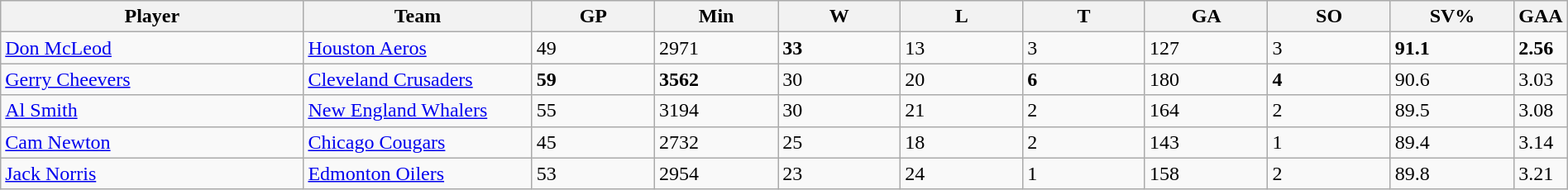<table class="wikitable sortable" width="100%">
<tr>
<th bgcolor="#e0e0e0" width="20%" align="left">Player</th>
<th bgcolor="#e0e0e0" width="15%">Team</th>
<th bgcolor="#e0e0e0" width="8.1%">GP</th>
<th bgcolor="#e0e0e0" width="8.1%">Min</th>
<th bgcolor="#e0e0e0" width="8.1%">W</th>
<th bgcolor="#e0e0e0" width="8.1%">L</th>
<th bgcolor="#e0e0e0" width="8.1%">T</th>
<th bgcolor="#e0e0e0" width="8.1%">GA</th>
<th bgcolor="#e0e0e0" width="8.1%">SO</th>
<th bgcolor="#e0e0e0" width="8.1%">SV%</th>
<th bgcolor="#e0e0e0" width="8.1%">GAA</th>
</tr>
<tr align="left">
<td align="left"><a href='#'>Don McLeod</a></td>
<td><a href='#'>Houston Aeros</a></td>
<td>49</td>
<td>2971</td>
<td><strong>33</strong></td>
<td>13</td>
<td>3</td>
<td>127</td>
<td>3</td>
<td><strong>91.1</strong></td>
<td><strong>2.56</strong></td>
</tr>
<tr align="left">
<td align="left"><a href='#'>Gerry Cheevers</a></td>
<td><a href='#'>Cleveland Crusaders</a></td>
<td><strong>59</strong></td>
<td><strong>3562</strong></td>
<td>30</td>
<td>20</td>
<td><strong>6</strong></td>
<td>180</td>
<td><strong>4</strong></td>
<td>90.6</td>
<td>3.03</td>
</tr>
<tr align="left">
<td align="left"><a href='#'>Al Smith</a></td>
<td><a href='#'>New England Whalers</a></td>
<td>55</td>
<td>3194</td>
<td>30</td>
<td>21</td>
<td>2</td>
<td>164</td>
<td>2</td>
<td>89.5</td>
<td>3.08</td>
</tr>
<tr align="left">
<td align="left"><a href='#'>Cam Newton</a></td>
<td><a href='#'>Chicago Cougars</a></td>
<td>45</td>
<td>2732</td>
<td>25</td>
<td>18</td>
<td>2</td>
<td>143</td>
<td>1</td>
<td>89.4</td>
<td>3.14</td>
</tr>
<tr align="left">
<td align="left"><a href='#'>Jack Norris</a></td>
<td><a href='#'>Edmonton Oilers</a></td>
<td>53</td>
<td>2954</td>
<td>23</td>
<td>24</td>
<td>1</td>
<td>158</td>
<td>2</td>
<td>89.8</td>
<td>3.21</td>
</tr>
</table>
